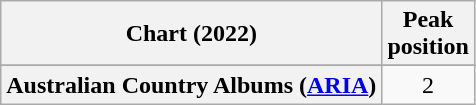<table class="wikitable sortable plainrowheaders" style="text-align:center">
<tr>
<th scope="col">Chart (2022)</th>
<th scope="col">Peak<br>position</th>
</tr>
<tr>
</tr>
<tr>
<th scope="row">Australian Country Albums (<a href='#'>ARIA</a>)</th>
<td align="center">2</td>
</tr>
</table>
